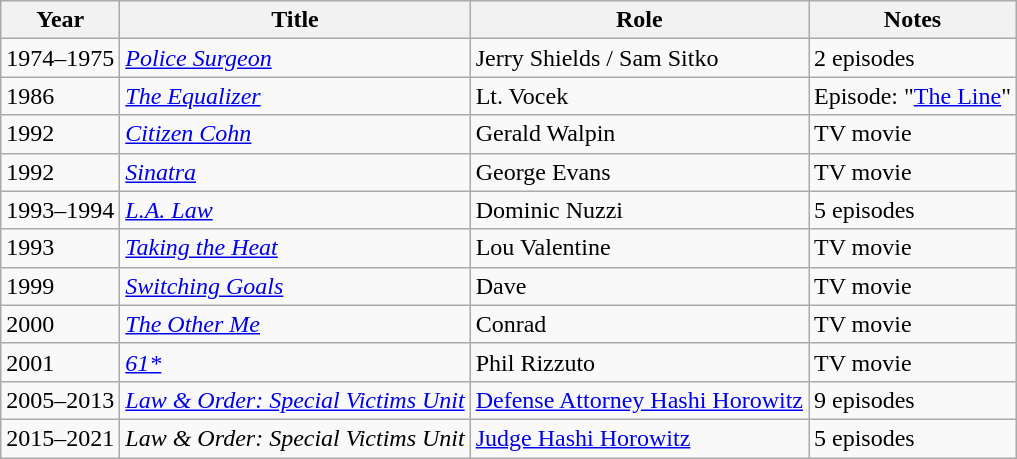<table class="wikitable sortable">
<tr>
<th>Year</th>
<th>Title</th>
<th>Role</th>
<th class="unsortable">Notes</th>
</tr>
<tr>
<td>1974–1975</td>
<td><em><a href='#'>Police Surgeon</a></em></td>
<td>Jerry Shields / Sam Sitko</td>
<td>2 episodes</td>
</tr>
<tr>
<td>1986</td>
<td><em><a href='#'>The Equalizer</a></em></td>
<td>Lt. Vocek</td>
<td>Episode: "<a href='#'>The Line</a>"</td>
</tr>
<tr>
<td>1992</td>
<td><em><a href='#'>Citizen Cohn</a></em></td>
<td>Gerald Walpin</td>
<td>TV movie</td>
</tr>
<tr>
<td>1992</td>
<td><em><a href='#'>Sinatra</a></em></td>
<td>George Evans</td>
<td>TV movie</td>
</tr>
<tr>
<td>1993–1994</td>
<td><em><a href='#'>L.A. Law</a></em></td>
<td>Dominic Nuzzi</td>
<td>5 episodes</td>
</tr>
<tr>
<td>1993</td>
<td><em><a href='#'>Taking the Heat</a></em></td>
<td>Lou Valentine</td>
<td>TV movie</td>
</tr>
<tr>
<td>1999</td>
<td><em><a href='#'>Switching Goals</a></em></td>
<td>Dave</td>
<td>TV movie</td>
</tr>
<tr>
<td>2000</td>
<td><em><a href='#'>The Other Me</a></em></td>
<td>Conrad</td>
<td>TV movie</td>
</tr>
<tr>
<td>2001</td>
<td><em><a href='#'>61*</a></em></td>
<td>Phil Rizzuto</td>
<td>TV movie</td>
</tr>
<tr>
<td>2005–2013</td>
<td><em><a href='#'>Law & Order: Special Victims Unit</a></em></td>
<td><a href='#'>Defense Attorney Hashi Horowitz</a></td>
<td>9 episodes</td>
</tr>
<tr>
<td>2015–2021</td>
<td><em>Law & Order: Special Victims Unit</em></td>
<td><a href='#'>Judge Hashi Horowitz</a></td>
<td>5 episodes</td>
</tr>
</table>
